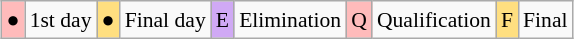<table class="wikitable" style="margin:0.5em auto; font-size:90%; line-height:1.25em; text-align:center;">
<tr>
<td bgcolor="#FFBBBB">●</td>
<td>1st day</td>
<td bgcolor="#FFDF80">●</td>
<td>Final day</td>
<td bgcolor="#D0A9F5">E</td>
<td>Elimination</td>
<td bgcolor="#FFBBBB">Q</td>
<td>Qualification</td>
<td bgcolor="#FFDF80">F</td>
<td>Final</td>
</tr>
</table>
